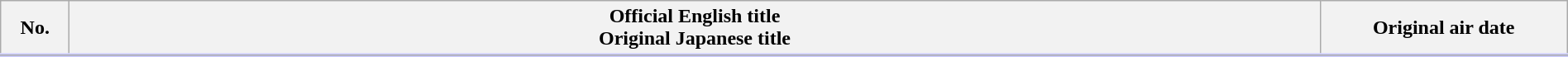<table class="wikitable" style="width:100%; margin:auto; background:#FFF;">
<tr style="border-bottom: 3px solid #CCF;">
<th style="width:3em;">No.</th>
<th>Official English title<br>Original Japanese title</th>
<th style="width:12em;">Original air date</th>
</tr>
<tr>
</tr>
</table>
